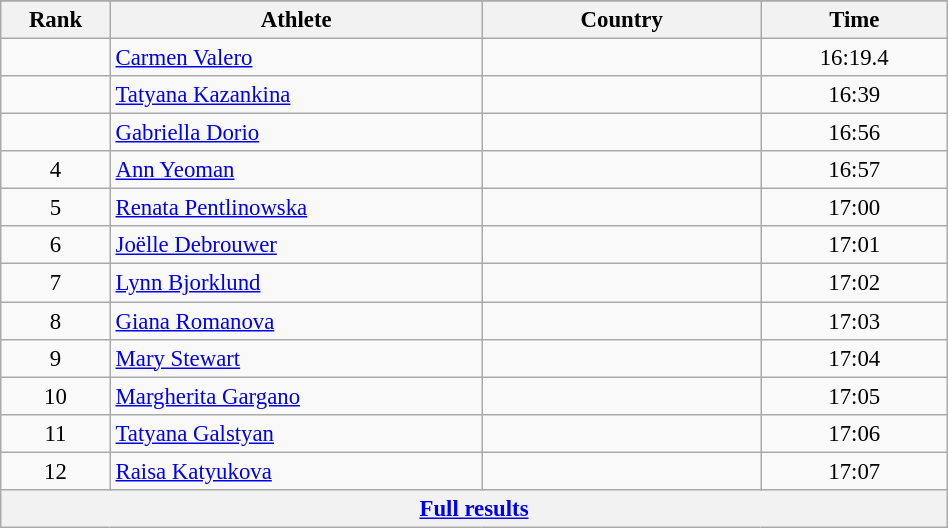<table class="wikitable sortable" style=" text-align:center; font-size:95%;" width="50%">
<tr>
</tr>
<tr>
<th width=5%>Rank</th>
<th width=20%>Athlete</th>
<th width=15%>Country</th>
<th width=10%>Time</th>
</tr>
<tr>
<td align=center></td>
<td align=left><a href='#'>Carmen Valero</a></td>
<td align=left></td>
<td>16:19.4</td>
</tr>
<tr>
<td align=center></td>
<td align=left><a href='#'>Tatyana Kazankina</a></td>
<td align=left></td>
<td>16:39</td>
</tr>
<tr>
<td align=center></td>
<td align=left><a href='#'>Gabriella Dorio</a></td>
<td align=left></td>
<td>16:56</td>
</tr>
<tr>
<td align=center>4</td>
<td align=left><a href='#'>Ann Yeoman</a></td>
<td align=left></td>
<td>16:57</td>
</tr>
<tr>
<td align=center>5</td>
<td align=left><a href='#'>Renata Pentlinowska</a></td>
<td align=left></td>
<td>17:00</td>
</tr>
<tr>
<td align=center>6</td>
<td align=left><a href='#'>Joëlle Debrouwer</a></td>
<td align=left></td>
<td>17:01</td>
</tr>
<tr>
<td align=center>7</td>
<td align=left><a href='#'>Lynn Bjorklund</a></td>
<td align=left></td>
<td>17:02</td>
</tr>
<tr>
<td align=center>8</td>
<td align=left><a href='#'>Giana Romanova</a></td>
<td align=left></td>
<td>17:03</td>
</tr>
<tr>
<td align=center>9</td>
<td align=left><a href='#'>Mary Stewart</a></td>
<td align=left></td>
<td>17:04</td>
</tr>
<tr>
<td align=center>10</td>
<td align=left><a href='#'>Margherita Gargano</a></td>
<td align=left></td>
<td>17:05</td>
</tr>
<tr>
<td align=center>11</td>
<td align=left><a href='#'>Tatyana Galstyan</a></td>
<td align=left></td>
<td>17:06</td>
</tr>
<tr>
<td align=center>12</td>
<td align=left><a href='#'>Raisa Katyukova</a></td>
<td align=left></td>
<td>17:07</td>
</tr>
<tr class="sortbottom">
<th colspan=4 align=center><a href='#'>Full results</a></th>
</tr>
</table>
